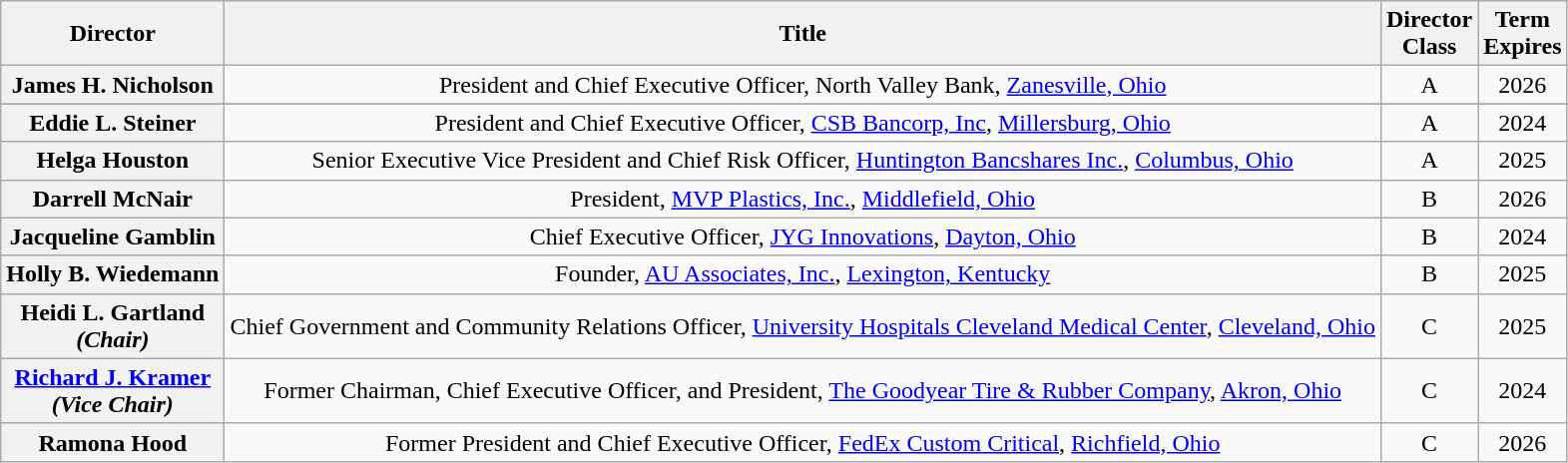<table class="wikitable sortable">
<tr>
<th>Director</th>
<th>Title</th>
<th>Director<br>Class</th>
<th>Term<br>Expires</th>
</tr>
<tr align="center">
<th>James H. Nicholson</th>
<td>President and Chief Executive Officer, North Valley Bank, <a href='#'>Zanesville, Ohio</a></td>
<td>A</td>
<td>2026</td>
</tr>
<tr>
</tr>
<tr align="center">
<th>Eddie L. Steiner</th>
<td>President and Chief Executive Officer, <a href='#'>CSB Bancorp, Inc</a>, <a href='#'>Millersburg, Ohio</a></td>
<td>A</td>
<td>2024</td>
</tr>
<tr align="center">
<th>Helga Houston</th>
<td>Senior Executive Vice President and Chief Risk Officer, <a href='#'>Huntington Bancshares Inc.</a>, <a href='#'>Columbus, Ohio</a></td>
<td>A</td>
<td>2025</td>
</tr>
<tr align="center">
<th>Darrell McNair</th>
<td>President, <a href='#'>MVP Plastics, Inc.</a>, <a href='#'>Middlefield, Ohio</a></td>
<td>B</td>
<td>2026</td>
</tr>
<tr align="center">
<th>Jacqueline Gamblin</th>
<td>Chief Executive Officer, <a href='#'>JYG Innovations</a>, <a href='#'>Dayton, Ohio</a></td>
<td>B</td>
<td>2024</td>
</tr>
<tr align="center">
<th>Holly B. Wiedemann</th>
<td>Founder, <a href='#'>AU Associates, Inc.</a>, <a href='#'>Lexington, Kentucky</a></td>
<td>B</td>
<td>2025</td>
</tr>
<tr align="center">
<th>Heidi L. Gartland<br><em>(Chair)</em></th>
<td>Chief Government and Community Relations Officer, <a href='#'>University Hospitals Cleveland Medical Center</a>, <a href='#'>Cleveland, Ohio</a></td>
<td>C</td>
<td>2025</td>
</tr>
<tr align="center">
<th><a href='#'>Richard J. Kramer</a><br><em>(Vice Chair)</em></th>
<td>Former Chairman, Chief Executive Officer, and President, <a href='#'>The Goodyear Tire & Rubber Company</a>, <a href='#'>Akron, Ohio</a></td>
<td>C</td>
<td>2024</td>
</tr>
<tr align="center">
<th>Ramona Hood</th>
<td>Former President and Chief Executive Officer, <a href='#'>FedEx Custom Critical</a>, <a href='#'>Richfield, Ohio</a></td>
<td>C</td>
<td>2026</td>
</tr>
</table>
